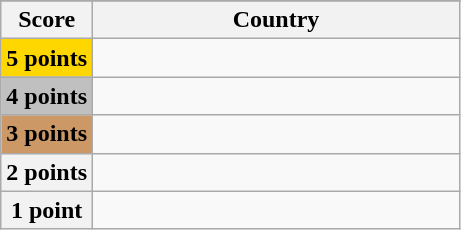<table class="wikitable">
<tr>
</tr>
<tr>
<th scope="col" width="20%">Score</th>
<th scope="col">Country</th>
</tr>
<tr>
<th scope="row" style="background:gold">5 points</th>
<td></td>
</tr>
<tr>
<th scope="row" style="background:silver">4 points</th>
<td></td>
</tr>
<tr>
<th scope="row" style="background:#CC9966">3 points</th>
<td></td>
</tr>
<tr>
<th scope="row">2 points</th>
<td></td>
</tr>
<tr>
<th scope="row">1 point</th>
<td></td>
</tr>
</table>
